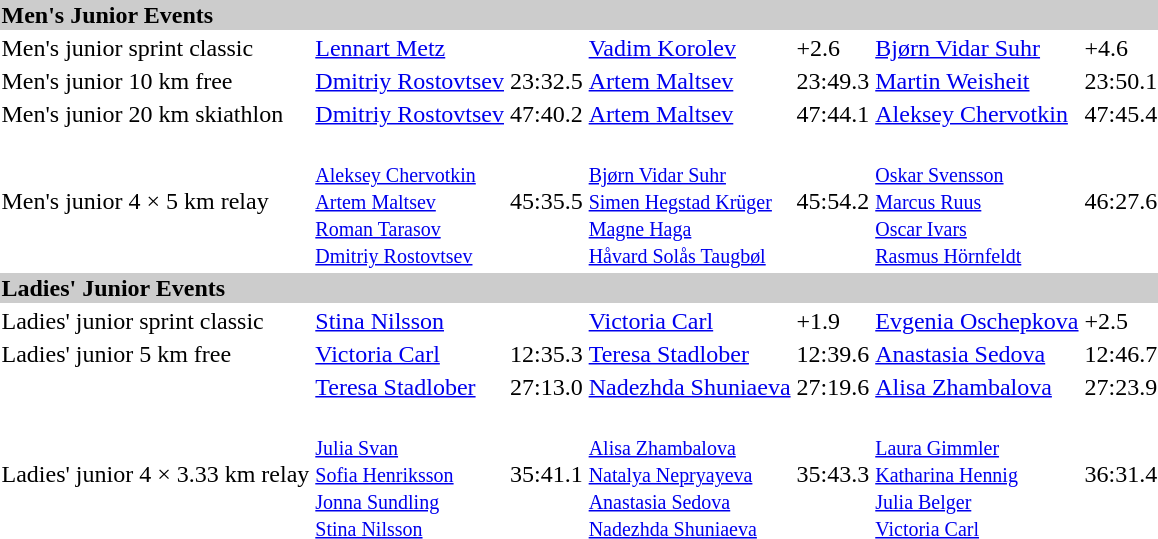<table>
<tr style="background:#ccc;">
<td colspan=7><strong>Men's Junior Events</strong></td>
</tr>
<tr>
<td>Men's junior sprint classic</td>
<td><a href='#'>Lennart Metz</a><br></td>
<td></td>
<td><a href='#'>Vadim Korolev</a><br></td>
<td>+2.6</td>
<td><a href='#'>Bjørn Vidar Suhr</a><br></td>
<td>+4.6</td>
</tr>
<tr>
<td>Men's junior 10 km free</td>
<td><a href='#'>Dmitriy Rostovtsev</a><br></td>
<td>23:32.5</td>
<td><a href='#'>Artem Maltsev</a><br></td>
<td>23:49.3</td>
<td><a href='#'>Martin Weisheit</a><br></td>
<td>23:50.1</td>
</tr>
<tr>
<td>Men's junior 20 km skiathlon</td>
<td><a href='#'>Dmitriy Rostovtsev</a><br></td>
<td>47:40.2</td>
<td><a href='#'>Artem Maltsev</a><br></td>
<td>47:44.1</td>
<td><a href='#'>Aleksey Chervotkin</a><br></td>
<td>47:45.4</td>
</tr>
<tr>
<td>Men's junior 4 × 5 km relay</td>
<td><br><small><a href='#'>Aleksey Chervotkin</a><br><a href='#'>Artem Maltsev</a><br><a href='#'>Roman Tarasov</a><br><a href='#'>Dmitriy Rostovtsev</a></small></td>
<td>45:35.5</td>
<td><br><small><a href='#'>Bjørn Vidar Suhr</a><br><a href='#'>Simen Hegstad Krüger</a><br><a href='#'>Magne Haga</a><br><a href='#'>Håvard Solås Taugbøl</a></small></td>
<td>45:54.2</td>
<td><br><small><a href='#'>Oskar Svensson</a><br><a href='#'>Marcus Ruus</a><br><a href='#'>Oscar Ivars</a><br><a href='#'>Rasmus Hörnfeldt</a></small></td>
<td>46:27.6</td>
</tr>
<tr style="background:#ccc;">
<td colspan=7><strong>Ladies' Junior Events</strong></td>
</tr>
<tr>
<td>Ladies' junior sprint classic</td>
<td><a href='#'>Stina Nilsson</a><br></td>
<td></td>
<td><a href='#'>Victoria Carl</a><br></td>
<td>+1.9</td>
<td><a href='#'>Evgenia Oschepkova</a><br></td>
<td>+2.5</td>
</tr>
<tr>
<td>Ladies' junior 5 km free</td>
<td><a href='#'>Victoria Carl</a><br></td>
<td>12:35.3</td>
<td><a href='#'>Teresa Stadlober</a><br></td>
<td>12:39.6</td>
<td><a href='#'>Anastasia Sedova</a><br></td>
<td>12:46.7</td>
</tr>
<tr>
<td></td>
<td><a href='#'>Teresa Stadlober</a><br></td>
<td>27:13.0</td>
<td><a href='#'>Nadezhda Shuniaeva</a><br></td>
<td>27:19.6</td>
<td><a href='#'>Alisa Zhambalova</a><br></td>
<td>27:23.9</td>
</tr>
<tr>
<td>Ladies' junior 4 × 3.33 km relay</td>
<td><br><small><a href='#'>Julia Svan</a><br><a href='#'>Sofia Henriksson</a><br><a href='#'>Jonna Sundling</a><br><a href='#'>Stina Nilsson</a></small></td>
<td>35:41.1</td>
<td><br><small><a href='#'>Alisa Zhambalova</a><br><a href='#'>Natalya Nepryayeva</a><br><a href='#'>Anastasia Sedova</a><br><a href='#'>Nadezhda Shuniaeva</a></small></td>
<td>35:43.3</td>
<td><br><small><a href='#'>Laura Gimmler</a><br><a href='#'>Katharina Hennig</a><br><a href='#'>Julia Belger</a><br><a href='#'>Victoria Carl</a></small></td>
<td>36:31.4</td>
</tr>
</table>
